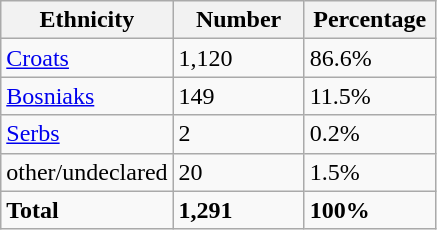<table class="wikitable">
<tr>
<th width="100px">Ethnicity</th>
<th width="80px">Number</th>
<th width="80px">Percentage</th>
</tr>
<tr>
<td><a href='#'>Croats</a></td>
<td>1,120</td>
<td>86.6%</td>
</tr>
<tr>
<td><a href='#'>Bosniaks</a></td>
<td>149</td>
<td>11.5%</td>
</tr>
<tr>
<td><a href='#'>Serbs</a></td>
<td>2</td>
<td>0.2%</td>
</tr>
<tr>
<td>other/undeclared</td>
<td>20</td>
<td>1.5%</td>
</tr>
<tr>
<td><strong>Total</strong></td>
<td><strong>1,291</strong></td>
<td><strong>100%</strong></td>
</tr>
</table>
